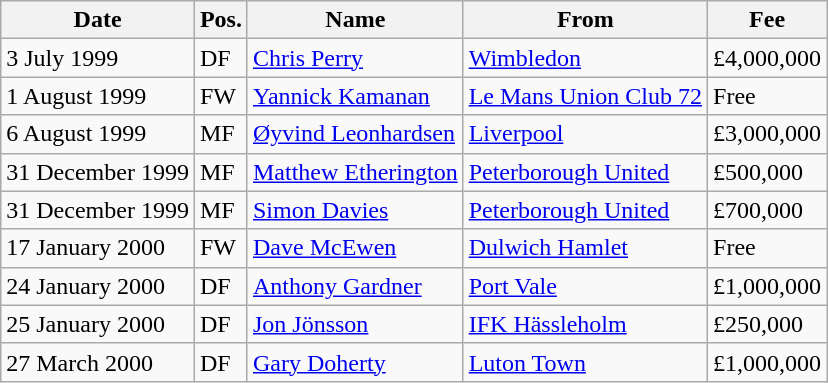<table class="wikitable">
<tr>
<th>Date</th>
<th>Pos.</th>
<th>Name</th>
<th>From</th>
<th>Fee</th>
</tr>
<tr>
<td>3 July 1999</td>
<td>DF</td>
<td> <a href='#'>Chris Perry</a></td>
<td> <a href='#'>Wimbledon</a></td>
<td>£4,000,000</td>
</tr>
<tr>
<td>1 August 1999</td>
<td>FW</td>
<td> <a href='#'>Yannick Kamanan</a></td>
<td> <a href='#'>Le Mans Union Club 72</a></td>
<td>Free</td>
</tr>
<tr>
<td>6 August 1999</td>
<td>MF</td>
<td> <a href='#'>Øyvind Leonhardsen</a></td>
<td> <a href='#'>Liverpool</a></td>
<td>£3,000,000</td>
</tr>
<tr>
<td>31 December 1999</td>
<td>MF</td>
<td> <a href='#'>Matthew Etherington</a></td>
<td> <a href='#'>Peterborough United</a></td>
<td>£500,000</td>
</tr>
<tr>
<td>31 December 1999</td>
<td>MF</td>
<td> <a href='#'>Simon Davies</a></td>
<td> <a href='#'>Peterborough United</a></td>
<td>£700,000</td>
</tr>
<tr>
<td>17 January 2000</td>
<td>FW</td>
<td> <a href='#'>Dave McEwen</a></td>
<td> <a href='#'>Dulwich Hamlet</a></td>
<td>Free</td>
</tr>
<tr>
<td>24 January 2000</td>
<td>DF</td>
<td> <a href='#'>Anthony Gardner</a></td>
<td> <a href='#'>Port Vale</a></td>
<td>£1,000,000</td>
</tr>
<tr>
<td>25 January 2000</td>
<td>DF</td>
<td> <a href='#'>Jon Jönsson</a></td>
<td> <a href='#'>IFK Hässleholm</a></td>
<td>£250,000</td>
</tr>
<tr>
<td>27 March 2000</td>
<td>DF</td>
<td> <a href='#'>Gary Doherty</a></td>
<td> <a href='#'>Luton Town</a></td>
<td>£1,000,000</td>
</tr>
</table>
